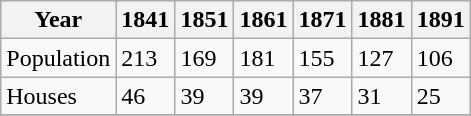<table class="wikitable">
<tr>
<th>Year</th>
<th>1841</th>
<th>1851</th>
<th>1861</th>
<th>1871</th>
<th>1881</th>
<th>1891</th>
</tr>
<tr>
<td>Population</td>
<td>213</td>
<td>169</td>
<td>181</td>
<td>155</td>
<td>127</td>
<td>106</td>
</tr>
<tr>
<td>Houses</td>
<td>46</td>
<td>39</td>
<td>39</td>
<td>37</td>
<td>31</td>
<td>25</td>
</tr>
<tr>
</tr>
</table>
